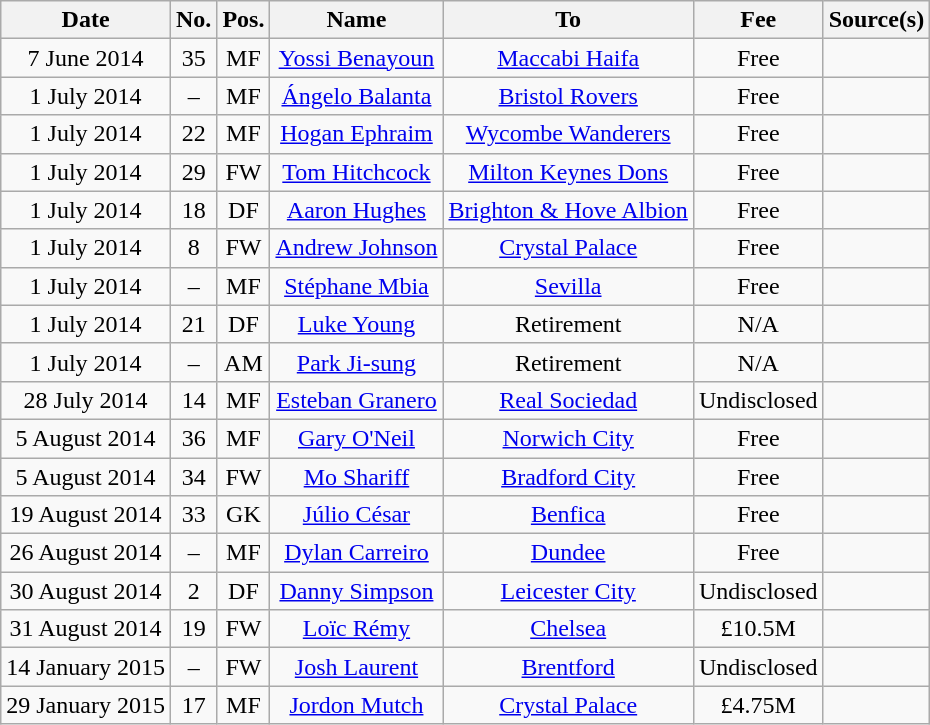<table class="wikitable" style="text-align:center">
<tr>
<th>Date</th>
<th>No.</th>
<th>Pos.</th>
<th>Name</th>
<th>To</th>
<th>Fee</th>
<th>Source(s)</th>
</tr>
<tr>
<td>7 June 2014</td>
<td>35</td>
<td>MF</td>
<td> <a href='#'>Yossi Benayoun</a></td>
<td> <a href='#'>Maccabi Haifa</a></td>
<td>Free</td>
<td></td>
</tr>
<tr>
<td>1 July 2014</td>
<td>–</td>
<td>MF</td>
<td> <a href='#'>Ángelo Balanta</a></td>
<td> <a href='#'>Bristol Rovers</a></td>
<td>Free</td>
<td></td>
</tr>
<tr>
<td>1 July 2014</td>
<td>22</td>
<td>MF</td>
<td> <a href='#'>Hogan Ephraim</a></td>
<td> <a href='#'>Wycombe Wanderers</a></td>
<td>Free</td>
<td></td>
</tr>
<tr>
<td>1 July 2014</td>
<td>29</td>
<td>FW</td>
<td> <a href='#'>Tom Hitchcock</a></td>
<td> <a href='#'>Milton Keynes Dons</a></td>
<td>Free</td>
<td></td>
</tr>
<tr>
<td>1 July 2014</td>
<td>18</td>
<td>DF</td>
<td> <a href='#'>Aaron Hughes</a></td>
<td> <a href='#'>Brighton & Hove Albion</a></td>
<td>Free</td>
<td></td>
</tr>
<tr>
<td>1 July 2014</td>
<td>8</td>
<td>FW</td>
<td> <a href='#'>Andrew Johnson</a></td>
<td> <a href='#'>Crystal Palace</a></td>
<td>Free</td>
<td></td>
</tr>
<tr>
<td>1 July 2014</td>
<td>–</td>
<td>MF</td>
<td> <a href='#'>Stéphane Mbia</a></td>
<td> <a href='#'>Sevilla</a></td>
<td>Free</td>
<td></td>
</tr>
<tr>
<td>1 July 2014</td>
<td>21</td>
<td>DF</td>
<td> <a href='#'>Luke Young</a></td>
<td>Retirement</td>
<td>N/A</td>
<td></td>
</tr>
<tr>
<td>1 July 2014</td>
<td>–</td>
<td>AM</td>
<td> <a href='#'>Park Ji-sung</a></td>
<td>Retirement</td>
<td>N/A</td>
<td></td>
</tr>
<tr>
<td>28 July 2014</td>
<td>14</td>
<td>MF</td>
<td> <a href='#'>Esteban Granero</a></td>
<td> <a href='#'>Real Sociedad</a></td>
<td>Undisclosed</td>
<td></td>
</tr>
<tr>
<td>5 August 2014</td>
<td>36</td>
<td>MF</td>
<td> <a href='#'>Gary O'Neil</a></td>
<td> <a href='#'>Norwich City</a></td>
<td>Free</td>
<td></td>
</tr>
<tr>
<td>5 August 2014</td>
<td>34</td>
<td>FW</td>
<td> <a href='#'>Mo Shariff</a></td>
<td> <a href='#'>Bradford City</a></td>
<td>Free</td>
<td></td>
</tr>
<tr>
<td>19 August 2014</td>
<td>33</td>
<td>GK</td>
<td> <a href='#'>Júlio César</a></td>
<td> <a href='#'>Benfica</a></td>
<td>Free</td>
<td></td>
</tr>
<tr>
<td>26 August 2014</td>
<td>–</td>
<td>MF</td>
<td> <a href='#'>Dylan Carreiro</a></td>
<td> <a href='#'>Dundee</a></td>
<td>Free</td>
<td></td>
</tr>
<tr>
<td>30 August 2014</td>
<td>2</td>
<td>DF</td>
<td> <a href='#'>Danny Simpson</a></td>
<td> <a href='#'>Leicester City</a></td>
<td>Undisclosed</td>
<td></td>
</tr>
<tr>
<td>31 August 2014</td>
<td>19</td>
<td>FW</td>
<td> <a href='#'>Loïc Rémy</a></td>
<td> <a href='#'>Chelsea</a></td>
<td>£10.5M</td>
<td></td>
</tr>
<tr>
<td>14 January 2015</td>
<td>–</td>
<td>FW</td>
<td> <a href='#'>Josh Laurent</a></td>
<td> <a href='#'>Brentford</a></td>
<td>Undisclosed</td>
<td></td>
</tr>
<tr>
<td>29 January 2015</td>
<td>17</td>
<td>MF</td>
<td> <a href='#'>Jordon Mutch</a></td>
<td> <a href='#'>Crystal Palace</a></td>
<td>£4.75M</td>
<td></td>
</tr>
</table>
